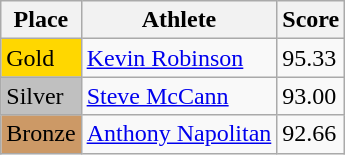<table class="wikitable">
<tr>
<th>Place</th>
<th>Athlete</th>
<th>Score</th>
</tr>
<tr>
<td style="background:gold;">Gold</td>
<td><a href='#'>Kevin Robinson</a></td>
<td>95.33</td>
</tr>
<tr>
<td style="background:silver;">Silver</td>
<td><a href='#'>Steve McCann</a></td>
<td>93.00</td>
</tr>
<tr>
<td style="background:#CC9966;">Bronze</td>
<td><a href='#'>Anthony Napolitan</a></td>
<td>92.66</td>
</tr>
</table>
